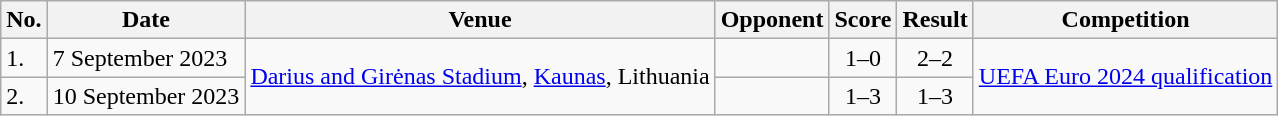<table class="wikitable">
<tr>
<th>No.</th>
<th>Date</th>
<th>Venue</th>
<th>Opponent</th>
<th>Score</th>
<th>Result</th>
<th>Competition</th>
</tr>
<tr>
<td>1.</td>
<td>7 September 2023</td>
<td rowspan="2"><a href='#'>Darius and Girėnas Stadium</a>, <a href='#'>Kaunas</a>, Lithuania</td>
<td></td>
<td align=center>1–0</td>
<td align=center>2–2</td>
<td rowspan="2"><a href='#'>UEFA Euro 2024 qualification</a></td>
</tr>
<tr>
<td>2.</td>
<td>10 September 2023</td>
<td></td>
<td align=center>1–3</td>
<td align=center>1–3</td>
</tr>
</table>
